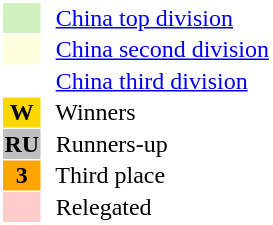<table style="border: 1px solid #ffffff; background-color: #ffffff" cellspacing="1" cellpadding="1">
<tr>
<td bgcolor="#D0F0C0" width="20"></td>
<td bgcolor="#ffffff" align="left">  <a href='#'>China top division</a></td>
</tr>
<tr>
<td bgcolor="#FFFFE0" width="20"></td>
<td bgcolor="#ffffff" align="left">  <a href='#'>China second division</a></td>
</tr>
<tr>
<th bgcolor="#ffffff" width="20"></th>
<td bgcolor="#ffffff" align="left">  <a href='#'>China third division</a></td>
</tr>
<tr>
<th bgcolor="#FFD700" width="20">W</th>
<td bgcolor="#ffffff" align="left">  Winners</td>
</tr>
<tr>
<th bgcolor="#C0C0C0" width="20">RU</th>
<td bgcolor="#ffffff" align="left">  Runners-up</td>
</tr>
<tr>
<th bgcolor="#FFA500" width="20">3</th>
<td bgcolor="#ffffff" align="left">  Third place</td>
</tr>
<tr>
<th bgcolor="#ffcccc" width="20"></th>
<td bgcolor="#ffffff" align="left">  Relegated</td>
</tr>
</table>
